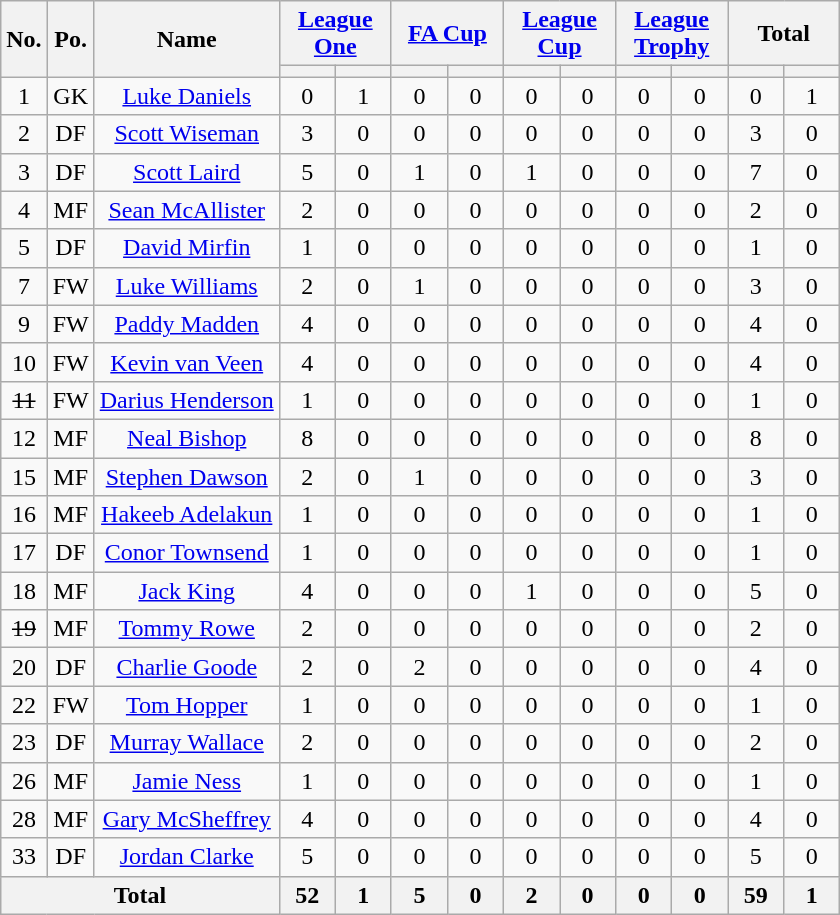<table class="wikitable sortable" style="text-align:center;">
<tr>
<th rowspan=2>No.</th>
<th rowspan=2>Po.</th>
<th rowspan=2>Name</th>
<th colspan=2><a href='#'>League One</a></th>
<th colspan=2><a href='#'>FA Cup</a></th>
<th colspan=2><a href='#'>League Cup</a></th>
<th colspan=2><a href='#'>League Trophy</a></th>
<th colspan=2>Total</th>
</tr>
<tr>
<th style="width:30px;"></th>
<th style="width:30px;"></th>
<th style="width:30px;"></th>
<th style="width:30px;"></th>
<th style="width:30px;"></th>
<th style="width:30px;"></th>
<th style="width:30px;"></th>
<th style="width:30px;"></th>
<th style="width:30px;"></th>
<th style="width:30px;"></th>
</tr>
<tr>
<td>1</td>
<td>GK</td>
<td> <a href='#'>Luke Daniels</a></td>
<td>0</td>
<td>1</td>
<td>0</td>
<td>0</td>
<td>0</td>
<td>0</td>
<td>0</td>
<td>0</td>
<td>0</td>
<td>1</td>
</tr>
<tr>
<td>2</td>
<td>DF</td>
<td> <a href='#'>Scott Wiseman</a></td>
<td>3</td>
<td>0</td>
<td>0</td>
<td>0</td>
<td>0</td>
<td>0</td>
<td>0</td>
<td>0</td>
<td>3</td>
<td>0</td>
</tr>
<tr>
<td>3</td>
<td>DF</td>
<td> <a href='#'>Scott Laird</a></td>
<td>5</td>
<td>0</td>
<td>1</td>
<td>0</td>
<td>1</td>
<td>0</td>
<td>0</td>
<td>0</td>
<td>7</td>
<td>0</td>
</tr>
<tr>
<td>4</td>
<td>MF</td>
<td> <a href='#'>Sean McAllister</a></td>
<td>2</td>
<td>0</td>
<td>0</td>
<td>0</td>
<td>0</td>
<td>0</td>
<td>0</td>
<td>0</td>
<td>2</td>
<td>0</td>
</tr>
<tr>
<td>5</td>
<td>DF</td>
<td> <a href='#'>David Mirfin</a></td>
<td>1</td>
<td>0</td>
<td>0</td>
<td>0</td>
<td>0</td>
<td>0</td>
<td>0</td>
<td>0</td>
<td>1</td>
<td>0</td>
</tr>
<tr>
<td>7</td>
<td>FW</td>
<td> <a href='#'>Luke Williams</a></td>
<td>2</td>
<td>0</td>
<td>1</td>
<td>0</td>
<td>0</td>
<td>0</td>
<td>0</td>
<td>0</td>
<td>3</td>
<td>0</td>
</tr>
<tr>
<td>9</td>
<td>FW</td>
<td> <a href='#'>Paddy Madden</a></td>
<td>4</td>
<td>0</td>
<td>0</td>
<td>0</td>
<td>0</td>
<td>0</td>
<td>0</td>
<td>0</td>
<td>4</td>
<td>0</td>
</tr>
<tr>
<td>10</td>
<td>FW</td>
<td> <a href='#'>Kevin van Veen</a></td>
<td>4</td>
<td>0</td>
<td>0</td>
<td>0</td>
<td>0</td>
<td>0</td>
<td>0</td>
<td>0</td>
<td>4</td>
<td>0</td>
</tr>
<tr>
<td><s>11</s></td>
<td>FW</td>
<td> <a href='#'>Darius Henderson</a></td>
<td>1</td>
<td>0</td>
<td>0</td>
<td>0</td>
<td>0</td>
<td>0</td>
<td>0</td>
<td>0</td>
<td>1</td>
<td>0</td>
</tr>
<tr>
<td>12</td>
<td>MF</td>
<td> <a href='#'>Neal Bishop</a></td>
<td>8</td>
<td>0</td>
<td>0</td>
<td>0</td>
<td>0</td>
<td>0</td>
<td>0</td>
<td>0</td>
<td>8</td>
<td>0</td>
</tr>
<tr>
<td>15</td>
<td>MF</td>
<td> <a href='#'>Stephen Dawson</a></td>
<td>2</td>
<td>0</td>
<td>1</td>
<td>0</td>
<td>0</td>
<td>0</td>
<td>0</td>
<td>0</td>
<td>3</td>
<td>0</td>
</tr>
<tr>
<td>16</td>
<td>MF</td>
<td> <a href='#'>Hakeeb Adelakun</a></td>
<td>1</td>
<td>0</td>
<td>0</td>
<td>0</td>
<td>0</td>
<td>0</td>
<td>0</td>
<td>0</td>
<td>1</td>
<td>0</td>
</tr>
<tr>
<td>17</td>
<td>DF</td>
<td> <a href='#'>Conor Townsend</a></td>
<td>1</td>
<td>0</td>
<td>0</td>
<td>0</td>
<td>0</td>
<td>0</td>
<td>0</td>
<td>0</td>
<td>1</td>
<td>0</td>
</tr>
<tr>
<td>18</td>
<td>MF</td>
<td> <a href='#'>Jack King</a></td>
<td>4</td>
<td>0</td>
<td>0</td>
<td>0</td>
<td>1</td>
<td>0</td>
<td>0</td>
<td>0</td>
<td>5</td>
<td>0</td>
</tr>
<tr>
<td><s>19</s></td>
<td>MF</td>
<td> <a href='#'>Tommy Rowe</a></td>
<td>2</td>
<td>0</td>
<td>0</td>
<td>0</td>
<td>0</td>
<td>0</td>
<td>0</td>
<td>0</td>
<td>2</td>
<td>0</td>
</tr>
<tr>
<td>20</td>
<td>DF</td>
<td> <a href='#'>Charlie Goode</a></td>
<td>2</td>
<td>0</td>
<td>2</td>
<td>0</td>
<td>0</td>
<td>0</td>
<td>0</td>
<td>0</td>
<td>4</td>
<td>0</td>
</tr>
<tr>
<td>22</td>
<td>FW</td>
<td> <a href='#'>Tom Hopper</a></td>
<td>1</td>
<td>0</td>
<td>0</td>
<td>0</td>
<td>0</td>
<td>0</td>
<td>0</td>
<td>0</td>
<td>1</td>
<td>0</td>
</tr>
<tr>
<td>23</td>
<td>DF</td>
<td> <a href='#'>Murray Wallace</a></td>
<td>2</td>
<td>0</td>
<td>0</td>
<td>0</td>
<td>0</td>
<td>0</td>
<td>0</td>
<td>0</td>
<td>2</td>
<td>0</td>
</tr>
<tr>
<td>26</td>
<td>MF</td>
<td> <a href='#'>Jamie Ness</a></td>
<td>1</td>
<td>0</td>
<td>0</td>
<td>0</td>
<td>0</td>
<td>0</td>
<td>0</td>
<td>0</td>
<td>1</td>
<td>0</td>
</tr>
<tr>
<td>28</td>
<td>MF</td>
<td> <a href='#'>Gary McSheffrey</a></td>
<td>4</td>
<td>0</td>
<td>0</td>
<td>0</td>
<td>0</td>
<td>0</td>
<td>0</td>
<td>0</td>
<td>4</td>
<td>0</td>
</tr>
<tr>
<td>33</td>
<td>DF</td>
<td> <a href='#'>Jordan Clarke</a></td>
<td>5</td>
<td>0</td>
<td>0</td>
<td>0</td>
<td>0</td>
<td>0</td>
<td>0</td>
<td>0</td>
<td>5</td>
<td>0</td>
</tr>
<tr>
<th colspan=3>Total</th>
<th>52</th>
<th>1</th>
<th>5</th>
<th>0</th>
<th>2</th>
<th>0</th>
<th>0</th>
<th>0</th>
<th>59</th>
<th>1</th>
</tr>
</table>
